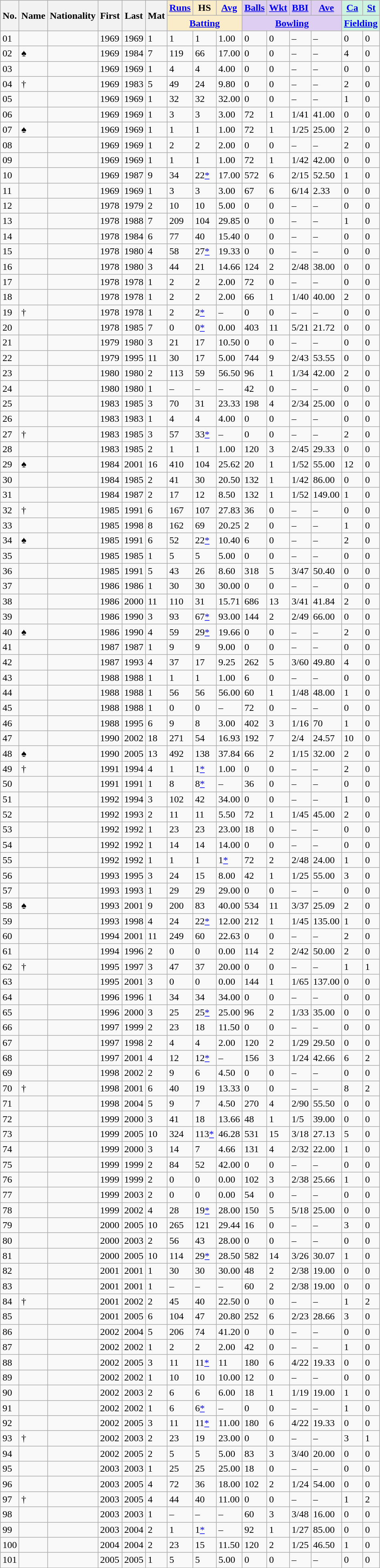<table class="wikitable sortable">
<tr align="center">
<th rowspan="2">No.</th>
<th rowspan="2">Name</th>
<th rowspan="2">Nationality</th>
<th rowspan="2">First</th>
<th rowspan="2">Last</th>
<th rowspan="2">Mat</th>
<th style="background:#faecc8"><a href='#'>Runs</a></th>
<th style="background:#faecc8">HS</th>
<th style="background:#faecc8"><a href='#'>Avg</a></th>
<th style="background:#ddcef2"><a href='#'>Balls</a></th>
<th style="background:#ddcef2"><a href='#'>Wkt</a></th>
<th style="background:#ddcef2"><a href='#'>BBI</a></th>
<th style="background:#ddcef2"><a href='#'>Ave</a></th>
<th style="background:#cef2e0"><a href='#'>Ca</a></th>
<th style="background:#cef2e0"><a href='#'>St</a></th>
</tr>
<tr class="unsortable">
<th colspan=3 style="background:#faecc8"><a href='#'>Batting</a></th>
<th colspan=4 style="background:#ddcef2"><a href='#'>Bowling</a></th>
<th colspan=2 style="background:#cef2e0"><a href='#'>Fielding</a></th>
</tr>
<tr>
<td><span>0</span>1</td>
<td></td>
<td></td>
<td>1969</td>
<td>1969</td>
<td>1</td>
<td>1</td>
<td>1</td>
<td>1.00</td>
<td>0</td>
<td>0</td>
<td>–</td>
<td>–</td>
<td>0</td>
<td>0</td>
</tr>
<tr>
<td><span>0</span>2</td>
<td> ♠</td>
<td></td>
<td>1969</td>
<td>1984</td>
<td>7</td>
<td>119</td>
<td>66</td>
<td>17.00</td>
<td>0</td>
<td>0</td>
<td>–</td>
<td>–</td>
<td>4</td>
<td>0</td>
</tr>
<tr>
<td><span>0</span>3</td>
<td></td>
<td></td>
<td>1969</td>
<td>1969</td>
<td>1</td>
<td>4</td>
<td>4</td>
<td>4.00</td>
<td>0</td>
<td>0</td>
<td>–</td>
<td>–</td>
<td>0</td>
<td>0</td>
</tr>
<tr>
<td><span>0</span>4</td>
<td><strong></strong> †</td>
<td></td>
<td>1969</td>
<td>1983</td>
<td>5</td>
<td>49</td>
<td>24</td>
<td>9.80</td>
<td>0</td>
<td>0</td>
<td>–</td>
<td>–</td>
<td>2</td>
<td>0</td>
</tr>
<tr>
<td><span>0</span>5</td>
<td><strong></strong></td>
<td></td>
<td>1969</td>
<td>1969</td>
<td>1</td>
<td>32</td>
<td>32</td>
<td>32.00</td>
<td>0</td>
<td>0</td>
<td>–</td>
<td>–</td>
<td>1</td>
<td>0</td>
</tr>
<tr>
<td><span>0</span>6</td>
<td><strong></strong></td>
<td></td>
<td>1969</td>
<td>1969</td>
<td>1</td>
<td>3</td>
<td>3</td>
<td>3.00</td>
<td>72</td>
<td>1</td>
<td>1/41</td>
<td>41.00</td>
<td>0</td>
<td>0</td>
</tr>
<tr>
<td><span>0</span>7</td>
<td><strong></strong> ♠</td>
<td></td>
<td>1969</td>
<td>1969</td>
<td>1</td>
<td>1</td>
<td>1</td>
<td>1.00</td>
<td>72</td>
<td>1</td>
<td>1/25</td>
<td>25.00</td>
<td>2</td>
<td>0</td>
</tr>
<tr>
<td><span>0</span>8</td>
<td><strong></strong></td>
<td></td>
<td>1969</td>
<td>1969</td>
<td>1</td>
<td>2</td>
<td>2</td>
<td>2.00</td>
<td>0</td>
<td>0</td>
<td>–</td>
<td>–</td>
<td>2</td>
<td>0</td>
</tr>
<tr>
<td><span>0</span>9</td>
<td></td>
<td></td>
<td>1969</td>
<td>1969</td>
<td>1</td>
<td>1</td>
<td>1</td>
<td>1.00</td>
<td>72</td>
<td>1</td>
<td>1/42</td>
<td>42.00</td>
<td>0</td>
<td>0</td>
</tr>
<tr>
<td>10</td>
<td><strong></strong></td>
<td></td>
<td>1969</td>
<td>1987</td>
<td>9</td>
<td>34</td>
<td>22<a href='#'>*</a></td>
<td>17.00</td>
<td>572</td>
<td>6</td>
<td>2/15</td>
<td>52.50</td>
<td>1</td>
<td>0</td>
</tr>
<tr>
<td>11</td>
<td><strong></strong></td>
<td></td>
<td>1969</td>
<td>1969</td>
<td>1</td>
<td>3</td>
<td>3</td>
<td>3.00</td>
<td>67</td>
<td>6</td>
<td>6/14</td>
<td>2.33</td>
<td>0</td>
<td>0</td>
</tr>
<tr>
<td>12</td>
<td></td>
<td></td>
<td>1978</td>
<td>1979</td>
<td>2</td>
<td>10</td>
<td>10</td>
<td>5.00</td>
<td>0</td>
<td>0</td>
<td>–</td>
<td>–</td>
<td>0</td>
<td>0</td>
</tr>
<tr>
<td>13</td>
<td></td>
<td></td>
<td>1978</td>
<td>1988</td>
<td>7</td>
<td>209</td>
<td>104</td>
<td>29.85</td>
<td>0</td>
<td>0</td>
<td>–</td>
<td>–</td>
<td>1</td>
<td>0</td>
</tr>
<tr>
<td>14</td>
<td></td>
<td></td>
<td>1978</td>
<td>1984</td>
<td>6</td>
<td>77</td>
<td>40</td>
<td>15.40</td>
<td>0</td>
<td>0</td>
<td>–</td>
<td>–</td>
<td>0</td>
<td>0</td>
</tr>
<tr>
<td>15</td>
<td></td>
<td></td>
<td>1978</td>
<td>1980</td>
<td>4</td>
<td>58</td>
<td>27<a href='#'>*</a></td>
<td>19.33</td>
<td>0</td>
<td>0</td>
<td>–</td>
<td>–</td>
<td>0</td>
<td>0</td>
</tr>
<tr>
<td>16</td>
<td><strong></strong></td>
<td></td>
<td>1978</td>
<td>1980</td>
<td>3</td>
<td>44</td>
<td>21</td>
<td>14.66</td>
<td>124</td>
<td>2</td>
<td>2/48</td>
<td>38.00</td>
<td>0</td>
<td>0</td>
</tr>
<tr>
<td>17</td>
<td></td>
<td></td>
<td>1978</td>
<td>1978</td>
<td>1</td>
<td>2</td>
<td>2</td>
<td>2.00</td>
<td>72</td>
<td>0</td>
<td>–</td>
<td>–</td>
<td>0</td>
<td>0</td>
</tr>
<tr>
<td>18</td>
<td><strong></strong></td>
<td></td>
<td>1978</td>
<td>1978</td>
<td>1</td>
<td>2</td>
<td>2</td>
<td>2.00</td>
<td>66</td>
<td>1</td>
<td>1/40</td>
<td>40.00</td>
<td>2</td>
<td>0</td>
</tr>
<tr>
<td>19</td>
<td> †</td>
<td></td>
<td>1978</td>
<td>1978</td>
<td>1</td>
<td>2</td>
<td>2<a href='#'>*</a></td>
<td>–</td>
<td>0</td>
<td>0</td>
<td>–</td>
<td>–</td>
<td>0</td>
<td>0</td>
</tr>
<tr>
<td>20</td>
<td></td>
<td></td>
<td>1978</td>
<td>1985</td>
<td>7</td>
<td>0</td>
<td>0<a href='#'>*</a></td>
<td>0.00</td>
<td>403</td>
<td>11</td>
<td>5/21</td>
<td>21.72</td>
<td>0</td>
<td>0</td>
</tr>
<tr>
<td>21</td>
<td></td>
<td></td>
<td>1979</td>
<td>1980</td>
<td>3</td>
<td>21</td>
<td>17</td>
<td>10.50</td>
<td>0</td>
<td>0</td>
<td>–</td>
<td>–</td>
<td>0</td>
<td>0</td>
</tr>
<tr>
<td>22</td>
<td><strong></strong></td>
<td></td>
<td>1979</td>
<td>1995</td>
<td>11</td>
<td>30</td>
<td>17</td>
<td>5.00</td>
<td>744</td>
<td>9</td>
<td>2/43</td>
<td>53.55</td>
<td>0</td>
<td>0</td>
</tr>
<tr>
<td>23</td>
<td><strong></strong></td>
<td></td>
<td>1980</td>
<td>1980</td>
<td>2</td>
<td>113</td>
<td>59</td>
<td>56.50</td>
<td>96</td>
<td>1</td>
<td>1/34</td>
<td>42.00</td>
<td>2</td>
<td>0</td>
</tr>
<tr>
<td>24</td>
<td></td>
<td></td>
<td>1980</td>
<td>1980</td>
<td>1</td>
<td>–</td>
<td>–</td>
<td>–</td>
<td>42</td>
<td>0</td>
<td>–</td>
<td>–</td>
<td>0</td>
<td>0</td>
</tr>
<tr>
<td>25</td>
<td><strong></strong></td>
<td></td>
<td>1983</td>
<td>1985</td>
<td>3</td>
<td>70</td>
<td>31</td>
<td>23.33</td>
<td>198</td>
<td>4</td>
<td>2/34</td>
<td>25.00</td>
<td>0</td>
<td>0</td>
</tr>
<tr>
<td>26</td>
<td></td>
<td></td>
<td>1983</td>
<td>1983</td>
<td>1</td>
<td>4</td>
<td>4</td>
<td>4.00</td>
<td>0</td>
<td>0</td>
<td>–</td>
<td>–</td>
<td>0</td>
<td>0</td>
</tr>
<tr>
<td>27</td>
<td> †</td>
<td></td>
<td>1983</td>
<td>1985</td>
<td>3</td>
<td>57</td>
<td>33<a href='#'>*</a></td>
<td>–</td>
<td>0</td>
<td>0</td>
<td>–</td>
<td>–</td>
<td>2</td>
<td>0</td>
</tr>
<tr>
<td>28</td>
<td><strong></strong></td>
<td></td>
<td>1983</td>
<td>1985</td>
<td>2</td>
<td>1</td>
<td>1</td>
<td>1.00</td>
<td>120</td>
<td>3</td>
<td>2/45</td>
<td>29.33</td>
<td>0</td>
<td>0</td>
</tr>
<tr>
<td>29</td>
<td><strong></strong> ♠</td>
<td></td>
<td>1984</td>
<td>2001</td>
<td>16</td>
<td>410</td>
<td>104</td>
<td>25.62</td>
<td>20</td>
<td>1</td>
<td>1/52</td>
<td>55.00</td>
<td>12</td>
<td>0</td>
</tr>
<tr>
<td>30</td>
<td><strong></strong></td>
<td></td>
<td>1984</td>
<td>1985</td>
<td>2</td>
<td>41</td>
<td>30</td>
<td>20.50</td>
<td>132</td>
<td>1</td>
<td>1/42</td>
<td>86.00</td>
<td>0</td>
<td>0</td>
</tr>
<tr>
<td>31</td>
<td></td>
<td></td>
<td>1984</td>
<td>1987</td>
<td>2</td>
<td>17</td>
<td>12</td>
<td>8.50</td>
<td>132</td>
<td>1</td>
<td>1/52</td>
<td>149.00</td>
<td>1</td>
<td>0</td>
</tr>
<tr>
<td>32</td>
<td> †</td>
<td></td>
<td>1985</td>
<td>1991</td>
<td>6</td>
<td>167</td>
<td>107</td>
<td>27.83</td>
<td>36</td>
<td>0</td>
<td>–</td>
<td>–</td>
<td>0</td>
<td>0</td>
</tr>
<tr>
<td>33</td>
<td></td>
<td></td>
<td>1985</td>
<td>1998</td>
<td>8</td>
<td>162</td>
<td>69</td>
<td>20.25</td>
<td>2</td>
<td>0</td>
<td>–</td>
<td>–</td>
<td>1</td>
<td>0</td>
</tr>
<tr>
<td>34</td>
<td> ♠</td>
<td></td>
<td>1985</td>
<td>1991</td>
<td>6</td>
<td>52</td>
<td>22<a href='#'>*</a></td>
<td>10.40</td>
<td>6</td>
<td>0</td>
<td>–</td>
<td>–</td>
<td>2</td>
<td>0</td>
</tr>
<tr>
<td>35</td>
<td></td>
<td></td>
<td>1985</td>
<td>1985</td>
<td>1</td>
<td>5</td>
<td>5</td>
<td>5.00</td>
<td>0</td>
<td>0</td>
<td>–</td>
<td>–</td>
<td>0</td>
<td>0</td>
</tr>
<tr>
<td>36</td>
<td></td>
<td></td>
<td>1985</td>
<td>1991</td>
<td>5</td>
<td>43</td>
<td>26</td>
<td>8.60</td>
<td>318</td>
<td>5</td>
<td>3/47</td>
<td>50.40</td>
<td>0</td>
<td>0</td>
</tr>
<tr>
<td>37</td>
<td></td>
<td></td>
<td>1986</td>
<td>1986</td>
<td>1</td>
<td>30</td>
<td>30</td>
<td>30.00</td>
<td>0</td>
<td>0</td>
<td>–</td>
<td>–</td>
<td>0</td>
<td>0</td>
</tr>
<tr>
<td>38</td>
<td></td>
<td></td>
<td>1986</td>
<td>2000</td>
<td>11</td>
<td>110</td>
<td>31</td>
<td>15.71</td>
<td>686</td>
<td>13</td>
<td>3/41</td>
<td>41.84</td>
<td>2</td>
<td>0</td>
</tr>
<tr>
<td>39</td>
<td></td>
<td></td>
<td>1986</td>
<td>1990</td>
<td>3</td>
<td>93</td>
<td>67<a href='#'>*</a></td>
<td>93.00</td>
<td>144</td>
<td>2</td>
<td>2/49</td>
<td>66.00</td>
<td>0</td>
<td>0</td>
</tr>
<tr>
<td>40</td>
<td> ♠</td>
<td></td>
<td>1986</td>
<td>1990</td>
<td>4</td>
<td>59</td>
<td>29<a href='#'>*</a></td>
<td>19.66</td>
<td>0</td>
<td>0</td>
<td>–</td>
<td>–</td>
<td>2</td>
<td>0</td>
</tr>
<tr>
<td>41</td>
<td><strong></strong></td>
<td></td>
<td>1987</td>
<td>1987</td>
<td>1</td>
<td>9</td>
<td>9</td>
<td>9.00</td>
<td>0</td>
<td>0</td>
<td>–</td>
<td>–</td>
<td>0</td>
<td>0</td>
</tr>
<tr>
<td>42</td>
<td></td>
<td></td>
<td>1987</td>
<td>1993</td>
<td>4</td>
<td>37</td>
<td>17</td>
<td>9.25</td>
<td>262</td>
<td>5</td>
<td>3/60</td>
<td>49.80</td>
<td>4</td>
<td>0</td>
</tr>
<tr>
<td>43</td>
<td></td>
<td></td>
<td>1988</td>
<td>1988</td>
<td>1</td>
<td>1</td>
<td>1</td>
<td>1.00</td>
<td>6</td>
<td>0</td>
<td>–</td>
<td>–</td>
<td>0</td>
<td>0</td>
</tr>
<tr>
<td>44</td>
<td><strong></strong></td>
<td></td>
<td>1988</td>
<td>1988</td>
<td>1</td>
<td>56</td>
<td>56</td>
<td>56.00</td>
<td>60</td>
<td>1</td>
<td>1/48</td>
<td>48.00</td>
<td>1</td>
<td>0</td>
</tr>
<tr>
<td>45</td>
<td></td>
<td></td>
<td>1988</td>
<td>1988</td>
<td>1</td>
<td>0</td>
<td>0</td>
<td>–</td>
<td>72</td>
<td>0</td>
<td>–</td>
<td>–</td>
<td>0</td>
<td>0</td>
</tr>
<tr>
<td>46</td>
<td></td>
<td></td>
<td>1988</td>
<td>1995</td>
<td>6</td>
<td>9</td>
<td>8</td>
<td>3.00</td>
<td>402</td>
<td>3</td>
<td>1/16</td>
<td>70</td>
<td>1</td>
<td>0</td>
</tr>
<tr>
<td>47</td>
<td></td>
<td></td>
<td>1990</td>
<td>2002</td>
<td>18</td>
<td>271</td>
<td>54</td>
<td>16.93</td>
<td>192</td>
<td>7</td>
<td>2/4</td>
<td>24.57</td>
<td>10</td>
<td>0</td>
</tr>
<tr>
<td>48</td>
<td><strong></strong> ♠</td>
<td></td>
<td>1990</td>
<td>2005</td>
<td>13</td>
<td>492</td>
<td>138</td>
<td>37.84</td>
<td>66</td>
<td>2</td>
<td>1/15</td>
<td>32.00</td>
<td>2</td>
<td>0</td>
</tr>
<tr>
<td>49</td>
<td> †</td>
<td></td>
<td>1991</td>
<td>1994</td>
<td>4</td>
<td>1</td>
<td>1<a href='#'>*</a></td>
<td>1.00</td>
<td>0</td>
<td>0</td>
<td>–</td>
<td>–</td>
<td>2</td>
<td>0</td>
</tr>
<tr>
<td>50</td>
<td></td>
<td></td>
<td>1991</td>
<td>1991</td>
<td>1</td>
<td>8</td>
<td>8<a href='#'>*</a></td>
<td>–</td>
<td>36</td>
<td>0</td>
<td>–</td>
<td>–</td>
<td>0</td>
<td>0</td>
</tr>
<tr>
<td>51</td>
<td></td>
<td></td>
<td>1992</td>
<td>1994</td>
<td>3</td>
<td>102</td>
<td>42</td>
<td>34.00</td>
<td>0</td>
<td>0</td>
<td>–</td>
<td>–</td>
<td>1</td>
<td>0</td>
</tr>
<tr>
<td>52</td>
<td><strong></strong></td>
<td></td>
<td>1992</td>
<td>1993</td>
<td>2</td>
<td>11</td>
<td>11</td>
<td>5.50</td>
<td>72</td>
<td>1</td>
<td>1/45</td>
<td>45.00</td>
<td>2</td>
<td>0</td>
</tr>
<tr>
<td>53</td>
<td></td>
<td></td>
<td>1992</td>
<td>1992</td>
<td>1</td>
<td>23</td>
<td>23</td>
<td>23.00</td>
<td>18</td>
<td>0</td>
<td>–</td>
<td>–</td>
<td>0</td>
<td>0</td>
</tr>
<tr>
<td>54</td>
<td></td>
<td></td>
<td>1992</td>
<td>1992</td>
<td>1</td>
<td>14</td>
<td>14</td>
<td>14.00</td>
<td>0</td>
<td>0</td>
<td>–</td>
<td>–</td>
<td>0</td>
<td>0</td>
</tr>
<tr>
<td>55</td>
<td></td>
<td></td>
<td>1992</td>
<td>1992</td>
<td>1</td>
<td>1</td>
<td>1</td>
<td>1<a href='#'>*</a></td>
<td>72</td>
<td>2</td>
<td>2/48</td>
<td>24.00</td>
<td>1</td>
<td>0</td>
</tr>
<tr>
<td>56</td>
<td><strong></strong></td>
<td></td>
<td>1993</td>
<td>1995</td>
<td>3</td>
<td>24</td>
<td>15</td>
<td>8.00</td>
<td>42</td>
<td>1</td>
<td>1/25</td>
<td>55.00</td>
<td>3</td>
<td>0</td>
</tr>
<tr>
<td>57</td>
<td></td>
<td></td>
<td>1993</td>
<td>1993</td>
<td>1</td>
<td>29</td>
<td>29</td>
<td>29.00</td>
<td>0</td>
<td>0</td>
<td>–</td>
<td>–</td>
<td>0</td>
<td>0</td>
</tr>
<tr>
<td>58</td>
<td><strong></strong> ♠</td>
<td></td>
<td>1993</td>
<td>2001</td>
<td>9</td>
<td>200</td>
<td>83</td>
<td>40.00</td>
<td>534</td>
<td>11</td>
<td>3/37</td>
<td>25.09</td>
<td>2</td>
<td>0</td>
</tr>
<tr>
<td>59</td>
<td><strong></strong></td>
<td></td>
<td>1993</td>
<td>1998</td>
<td>4</td>
<td>24</td>
<td>22<a href='#'>*</a></td>
<td>12.00</td>
<td>212</td>
<td>1</td>
<td>1/45</td>
<td>135.00</td>
<td>1</td>
<td>0</td>
</tr>
<tr>
<td>60</td>
<td><strong></strong></td>
<td></td>
<td>1994</td>
<td>2001</td>
<td>11</td>
<td>249</td>
<td>60</td>
<td>22.63</td>
<td>0</td>
<td>0</td>
<td>–</td>
<td>–</td>
<td>2</td>
<td>0</td>
</tr>
<tr>
<td>61</td>
<td></td>
<td></td>
<td>1994</td>
<td>1996</td>
<td>2</td>
<td>0</td>
<td>0</td>
<td>0.00</td>
<td>114</td>
<td>2</td>
<td>2/42</td>
<td>50.00</td>
<td>2</td>
<td>0</td>
</tr>
<tr>
<td>62</td>
<td><strong></strong> †</td>
<td></td>
<td>1995</td>
<td>1997</td>
<td>3</td>
<td>47</td>
<td>37</td>
<td>20.00</td>
<td>0</td>
<td>0</td>
<td>–</td>
<td>–</td>
<td>1</td>
<td>1</td>
</tr>
<tr>
<td>63</td>
<td></td>
<td></td>
<td>1995</td>
<td>2001</td>
<td>3</td>
<td>0</td>
<td>0</td>
<td>0.00</td>
<td>144</td>
<td>1</td>
<td>1/65</td>
<td>137.00</td>
<td>0</td>
<td>0</td>
</tr>
<tr>
<td>64</td>
<td><strong></strong></td>
<td></td>
<td>1996</td>
<td>1996</td>
<td>1</td>
<td>34</td>
<td>34</td>
<td>34.00</td>
<td>0</td>
<td>0</td>
<td>–</td>
<td>–</td>
<td>0</td>
<td>0</td>
</tr>
<tr>
<td>65</td>
<td></td>
<td></td>
<td>1996</td>
<td>2000</td>
<td>3</td>
<td>25</td>
<td>25<a href='#'>*</a></td>
<td>25.00</td>
<td>96</td>
<td>2</td>
<td>1/33</td>
<td>35.00</td>
<td>0</td>
<td>0</td>
</tr>
<tr>
<td>66</td>
<td></td>
<td></td>
<td>1997</td>
<td>1999</td>
<td>2</td>
<td>23</td>
<td>18</td>
<td>11.50</td>
<td>0</td>
<td>0</td>
<td>–</td>
<td>–</td>
<td>0</td>
<td>0</td>
</tr>
<tr>
<td>67</td>
<td><strong></strong></td>
<td></td>
<td>1997</td>
<td>1998</td>
<td>2</td>
<td>4</td>
<td>4</td>
<td>2.00</td>
<td>120</td>
<td>2</td>
<td>1/29</td>
<td>29.50</td>
<td>0</td>
<td>0</td>
</tr>
<tr>
<td>68</td>
<td><strong></strong></td>
<td></td>
<td>1997</td>
<td>2001</td>
<td>4</td>
<td>12</td>
<td>12<a href='#'>*</a></td>
<td>–</td>
<td>156</td>
<td>3</td>
<td>1/24</td>
<td>42.66</td>
<td>6</td>
<td>2</td>
</tr>
<tr>
<td>69</td>
<td></td>
<td></td>
<td>1998</td>
<td>2002</td>
<td>2</td>
<td>9</td>
<td>6</td>
<td>4.50</td>
<td>0</td>
<td>0</td>
<td>–</td>
<td>–</td>
<td>0</td>
<td>0</td>
</tr>
<tr>
<td>70</td>
<td> †</td>
<td></td>
<td>1998</td>
<td>2001</td>
<td>6</td>
<td>40</td>
<td>19</td>
<td>13.33</td>
<td>0</td>
<td>0</td>
<td>–</td>
<td>–</td>
<td>8</td>
<td>2</td>
</tr>
<tr>
<td>71</td>
<td><strong></strong></td>
<td></td>
<td>1998</td>
<td>2004</td>
<td>5</td>
<td>9</td>
<td>7</td>
<td>4.50</td>
<td>270</td>
<td>4</td>
<td>2/90</td>
<td>55.50</td>
<td>0</td>
<td>0</td>
</tr>
<tr>
<td>72</td>
<td></td>
<td></td>
<td>1999</td>
<td>2000</td>
<td>3</td>
<td>41</td>
<td>18</td>
<td>13.66</td>
<td>48</td>
<td>1</td>
<td>1/5</td>
<td>39.00</td>
<td>0</td>
<td>0</td>
</tr>
<tr>
<td>73</td>
<td></td>
<td></td>
<td>1999</td>
<td>2005</td>
<td>10</td>
<td>324</td>
<td>113<a href='#'>*</a></td>
<td>46.28</td>
<td>531</td>
<td>15</td>
<td>3/18</td>
<td>27.13</td>
<td>5</td>
<td>0</td>
</tr>
<tr>
<td>74</td>
<td><strong></strong></td>
<td></td>
<td>1999</td>
<td>2000</td>
<td>3</td>
<td>14</td>
<td>7</td>
<td>4.66</td>
<td>131</td>
<td>4</td>
<td>2/32</td>
<td>22.00</td>
<td>1</td>
<td>0</td>
</tr>
<tr>
<td>75</td>
<td></td>
<td></td>
<td>1999</td>
<td>1999</td>
<td>2</td>
<td>84</td>
<td>52</td>
<td>42.00</td>
<td>0</td>
<td>0</td>
<td>–</td>
<td>–</td>
<td>0</td>
<td>0</td>
</tr>
<tr>
<td>76</td>
<td></td>
<td></td>
<td>1999</td>
<td>1999</td>
<td>2</td>
<td>0</td>
<td>0</td>
<td>0.00</td>
<td>102</td>
<td>3</td>
<td>2/38</td>
<td>25.66</td>
<td>1</td>
<td>0</td>
</tr>
<tr>
<td>77</td>
<td></td>
<td></td>
<td>1999</td>
<td>2003</td>
<td>2</td>
<td>0</td>
<td>0</td>
<td>0.00</td>
<td>54</td>
<td>0</td>
<td>–</td>
<td>–</td>
<td>0</td>
<td>0</td>
</tr>
<tr>
<td>78</td>
<td></td>
<td></td>
<td>1999</td>
<td>2002</td>
<td>4</td>
<td>28</td>
<td>19<a href='#'>*</a></td>
<td>28.00</td>
<td>150</td>
<td>5</td>
<td>5/18</td>
<td>25.00</td>
<td>0</td>
<td>0</td>
</tr>
<tr>
<td>79</td>
<td></td>
<td></td>
<td>2000</td>
<td>2005</td>
<td>10</td>
<td>265</td>
<td>121</td>
<td>29.44</td>
<td>16</td>
<td>0</td>
<td>–</td>
<td>–</td>
<td>3</td>
<td>0</td>
</tr>
<tr>
<td>80</td>
<td><strong></strong></td>
<td></td>
<td>2000</td>
<td>2003</td>
<td>2</td>
<td>56</td>
<td>43</td>
<td>28.00</td>
<td>0</td>
<td>0</td>
<td>–</td>
<td>–</td>
<td>0</td>
<td>0</td>
</tr>
<tr>
<td>81</td>
<td></td>
<td></td>
<td>2000</td>
<td>2005</td>
<td>10</td>
<td>114</td>
<td>29<a href='#'>*</a></td>
<td>28.50</td>
<td>582</td>
<td>14</td>
<td>3/26</td>
<td>30.07</td>
<td>1</td>
<td>0</td>
</tr>
<tr>
<td>82</td>
<td></td>
<td></td>
<td>2001</td>
<td>2001</td>
<td>1</td>
<td>30</td>
<td>30</td>
<td>30.00</td>
<td>48</td>
<td>2</td>
<td>2/38</td>
<td>19.00</td>
<td>0</td>
<td>0</td>
</tr>
<tr>
<td>83</td>
<td></td>
<td></td>
<td>2001</td>
<td>2001</td>
<td>1</td>
<td>–</td>
<td>–</td>
<td>–</td>
<td>60</td>
<td>2</td>
<td>2/38</td>
<td>19.00</td>
<td>0</td>
<td>0</td>
</tr>
<tr>
<td>84</td>
<td> †</td>
<td></td>
<td>2001</td>
<td>2002</td>
<td>2</td>
<td>45</td>
<td>40</td>
<td>22.50</td>
<td>0</td>
<td>0</td>
<td>–</td>
<td>–</td>
<td>1</td>
<td>2</td>
</tr>
<tr>
<td>85</td>
<td></td>
<td></td>
<td>2001</td>
<td>2005</td>
<td>6</td>
<td>104</td>
<td>47</td>
<td>20.80</td>
<td>252</td>
<td>6</td>
<td>2/23</td>
<td>28.66</td>
<td>3</td>
<td>0</td>
</tr>
<tr>
<td>86</td>
<td></td>
<td></td>
<td>2002</td>
<td>2004</td>
<td>5</td>
<td>206</td>
<td>74</td>
<td>41.20</td>
<td>0</td>
<td>0</td>
<td>–</td>
<td>–</td>
<td>0</td>
<td>0</td>
</tr>
<tr>
<td>87</td>
<td></td>
<td></td>
<td>2002</td>
<td>2002</td>
<td>1</td>
<td>2</td>
<td>2</td>
<td>2.00</td>
<td>42</td>
<td>0</td>
<td>–</td>
<td>–</td>
<td>1</td>
<td>0</td>
</tr>
<tr>
<td>88</td>
<td></td>
<td></td>
<td>2002</td>
<td>2005</td>
<td>3</td>
<td>11</td>
<td>11<a href='#'>*</a></td>
<td>11</td>
<td>180</td>
<td>6</td>
<td>4/22</td>
<td>19.33</td>
<td>0</td>
<td>0</td>
</tr>
<tr>
<td>89</td>
<td></td>
<td></td>
<td>2002</td>
<td>2002</td>
<td>1</td>
<td>10</td>
<td>10</td>
<td>10.00</td>
<td>12</td>
<td>0</td>
<td>–</td>
<td>–</td>
<td>0</td>
<td>0</td>
</tr>
<tr>
<td>90</td>
<td></td>
<td></td>
<td>2002</td>
<td>2003</td>
<td>2</td>
<td>6</td>
<td>6</td>
<td>6.00</td>
<td>18</td>
<td>1</td>
<td>1/19</td>
<td>19.00</td>
<td>1</td>
<td>0</td>
</tr>
<tr>
<td>91</td>
<td></td>
<td></td>
<td>2002</td>
<td>2002</td>
<td>1</td>
<td>6</td>
<td>6<a href='#'>*</a></td>
<td>–</td>
<td>0</td>
<td>0</td>
<td>–</td>
<td>–</td>
<td>1</td>
<td>0</td>
</tr>
<tr>
<td>92</td>
<td></td>
<td></td>
<td>2002</td>
<td>2005</td>
<td>3</td>
<td>11</td>
<td>11<a href='#'>*</a></td>
<td>11.00</td>
<td>180</td>
<td>6</td>
<td>4/22</td>
<td>19.33</td>
<td>0</td>
<td>0</td>
</tr>
<tr>
<td>93</td>
<td> †</td>
<td></td>
<td>2002</td>
<td>2003</td>
<td>2</td>
<td>23</td>
<td>19</td>
<td>23.00</td>
<td>0</td>
<td>0</td>
<td>–</td>
<td>–</td>
<td>3</td>
<td>1</td>
</tr>
<tr>
<td>94</td>
<td></td>
<td></td>
<td>2002</td>
<td>2005</td>
<td>2</td>
<td>5</td>
<td>5</td>
<td>5.00</td>
<td>83</td>
<td>3</td>
<td>3/40</td>
<td>20.00</td>
<td>0</td>
<td>0</td>
</tr>
<tr>
<td>95</td>
<td><strong></strong></td>
<td></td>
<td>2003</td>
<td>2003</td>
<td>1</td>
<td>25</td>
<td>25</td>
<td>25.00</td>
<td>18</td>
<td>0</td>
<td>–</td>
<td>–</td>
<td>0</td>
<td>0</td>
</tr>
<tr>
<td>96</td>
<td><strong></strong></td>
<td></td>
<td>2003</td>
<td>2005</td>
<td>4</td>
<td>72</td>
<td>36</td>
<td>18.00</td>
<td>102</td>
<td>2</td>
<td>1/24</td>
<td>54.00</td>
<td>0</td>
<td>0</td>
</tr>
<tr>
<td>97</td>
<td> †</td>
<td></td>
<td>2003</td>
<td>2005</td>
<td>4</td>
<td>44</td>
<td>40</td>
<td>11.00</td>
<td>0</td>
<td>0</td>
<td>–</td>
<td>–</td>
<td>1</td>
<td>2</td>
</tr>
<tr>
<td>98</td>
<td></td>
<td></td>
<td>2003</td>
<td>2003</td>
<td>1</td>
<td>–</td>
<td>–</td>
<td>–</td>
<td>60</td>
<td>3</td>
<td>3/48</td>
<td>16.00</td>
<td>0</td>
<td>0</td>
</tr>
<tr>
<td>99</td>
<td><strong></strong></td>
<td></td>
<td>2003</td>
<td>2004</td>
<td>2</td>
<td>1</td>
<td>1<a href='#'>*</a></td>
<td>–</td>
<td>92</td>
<td>1</td>
<td>1/27</td>
<td>85.00</td>
<td>0</td>
<td>0</td>
</tr>
<tr>
<td>100</td>
<td><strong></strong></td>
<td></td>
<td>2004</td>
<td>2004</td>
<td>2</td>
<td>23</td>
<td>15</td>
<td>11.50</td>
<td>120</td>
<td>2</td>
<td>1/25</td>
<td>46.50</td>
<td>1</td>
<td>0</td>
</tr>
<tr>
<td>101</td>
<td></td>
<td></td>
<td>2005</td>
<td>2005</td>
<td>1</td>
<td>5</td>
<td>5</td>
<td>5.00</td>
<td>0</td>
<td>0</td>
<td>–</td>
<td>–</td>
<td>0</td>
<td>0</td>
</tr>
</table>
